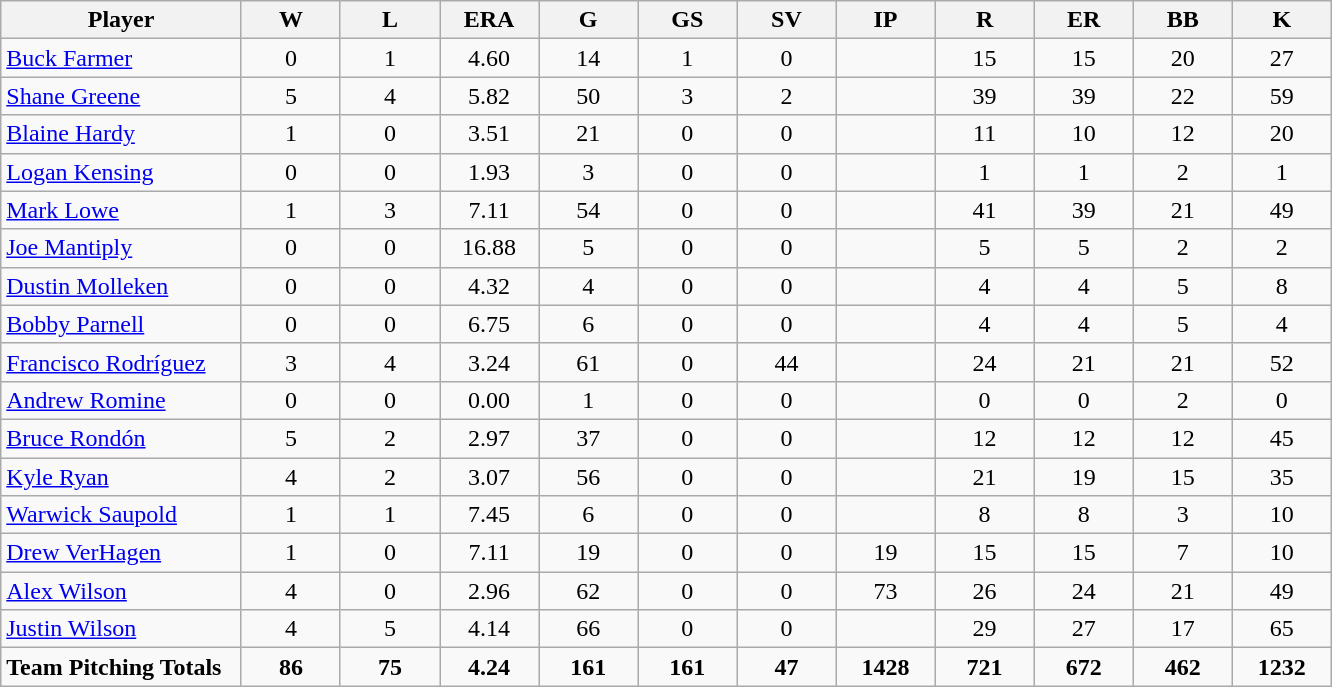<table class="wikitable sortable" style="text-align:center">
<tr>
<th bgcolor="#DDDDFF" width="17%">Player</th>
<th bgcolor="#DDDDFF" width="7%">W</th>
<th bgcolor="#DDDDFF" width="7%">L</th>
<th bgcolor="#DDDDFF" width="7%">ERA</th>
<th bgcolor="#DDDDFF" width="7%">G</th>
<th bgcolor="#DDDDFF" width="7%">GS</th>
<th bgcolor="#DDDDFF" width="7%">SV</th>
<th bgcolor="#DDDDFF" width="7%">IP</th>
<th bgcolor="#DDDDFF" width="7%">R</th>
<th bgcolor="#DDDDFF" width="7%">ER</th>
<th bgcolor="#DDDDFF" width="7%">BB</th>
<th bgcolor="#DDDDFF" width="7%">K</th>
</tr>
<tr>
<td align=left><a href='#'>Buck Farmer</a></td>
<td>0</td>
<td>1</td>
<td>4.60</td>
<td>14</td>
<td>1</td>
<td>0</td>
<td></td>
<td>15</td>
<td>15</td>
<td>20</td>
<td>27</td>
</tr>
<tr>
<td align=left><a href='#'>Shane Greene</a></td>
<td>5</td>
<td>4</td>
<td>5.82</td>
<td>50</td>
<td>3</td>
<td>2</td>
<td></td>
<td>39</td>
<td>39</td>
<td>22</td>
<td>59</td>
</tr>
<tr>
<td align=left><a href='#'>Blaine Hardy</a></td>
<td>1</td>
<td>0</td>
<td>3.51</td>
<td>21</td>
<td>0</td>
<td>0</td>
<td></td>
<td>11</td>
<td>10</td>
<td>12</td>
<td>20</td>
</tr>
<tr>
<td align=left><a href='#'>Logan Kensing</a></td>
<td>0</td>
<td>0</td>
<td>1.93</td>
<td>3</td>
<td>0</td>
<td>0</td>
<td></td>
<td>1</td>
<td>1</td>
<td>2</td>
<td>1</td>
</tr>
<tr>
<td align=left><a href='#'>Mark Lowe</a></td>
<td>1</td>
<td>3</td>
<td>7.11</td>
<td>54</td>
<td>0</td>
<td>0</td>
<td></td>
<td>41</td>
<td>39</td>
<td>21</td>
<td>49</td>
</tr>
<tr>
<td align=left><a href='#'>Joe Mantiply</a></td>
<td>0</td>
<td>0</td>
<td>16.88</td>
<td>5</td>
<td>0</td>
<td>0</td>
<td></td>
<td>5</td>
<td>5</td>
<td>2</td>
<td>2</td>
</tr>
<tr>
<td align=left><a href='#'>Dustin Molleken</a></td>
<td>0</td>
<td>0</td>
<td>4.32</td>
<td>4</td>
<td>0</td>
<td>0</td>
<td></td>
<td>4</td>
<td>4</td>
<td>5</td>
<td>8</td>
</tr>
<tr>
<td align=left><a href='#'>Bobby Parnell</a></td>
<td>0</td>
<td>0</td>
<td>6.75</td>
<td>6</td>
<td>0</td>
<td>0</td>
<td></td>
<td>4</td>
<td>4</td>
<td>5</td>
<td>4</td>
</tr>
<tr>
<td align=left><a href='#'>Francisco Rodríguez</a></td>
<td>3</td>
<td>4</td>
<td>3.24</td>
<td>61</td>
<td>0</td>
<td>44</td>
<td></td>
<td>24</td>
<td>21</td>
<td>21</td>
<td>52</td>
</tr>
<tr>
<td align=left><a href='#'>Andrew Romine</a></td>
<td>0</td>
<td>0</td>
<td>0.00</td>
<td>1</td>
<td>0</td>
<td>0</td>
<td></td>
<td>0</td>
<td>0</td>
<td>2</td>
<td>0</td>
</tr>
<tr>
<td align=left><a href='#'>Bruce Rondón</a></td>
<td>5</td>
<td>2</td>
<td>2.97</td>
<td>37</td>
<td>0</td>
<td>0</td>
<td></td>
<td>12</td>
<td>12</td>
<td>12</td>
<td>45</td>
</tr>
<tr>
<td align=left><a href='#'>Kyle Ryan</a></td>
<td>4</td>
<td>2</td>
<td>3.07</td>
<td>56</td>
<td>0</td>
<td>0</td>
<td></td>
<td>21</td>
<td>19</td>
<td>15</td>
<td>35</td>
</tr>
<tr>
<td align=left><a href='#'>Warwick Saupold</a></td>
<td>1</td>
<td>1</td>
<td>7.45</td>
<td>6</td>
<td>0</td>
<td>0</td>
<td></td>
<td>8</td>
<td>8</td>
<td>3</td>
<td>10</td>
</tr>
<tr>
<td align=left><a href='#'>Drew VerHagen</a></td>
<td>1</td>
<td>0</td>
<td>7.11</td>
<td>19</td>
<td>0</td>
<td>0</td>
<td>19</td>
<td>15</td>
<td>15</td>
<td>7</td>
<td>10</td>
</tr>
<tr>
<td align=left><a href='#'>Alex Wilson</a></td>
<td>4</td>
<td>0</td>
<td>2.96</td>
<td>62</td>
<td>0</td>
<td>0</td>
<td>73</td>
<td>26</td>
<td>24</td>
<td>21</td>
<td>49</td>
</tr>
<tr>
<td align=left><a href='#'>Justin Wilson</a></td>
<td>4</td>
<td>5</td>
<td>4.14</td>
<td>66</td>
<td>0</td>
<td>0</td>
<td></td>
<td>29</td>
<td>27</td>
<td>17</td>
<td>65</td>
</tr>
<tr>
<td align=left><strong>Team Pitching Totals</strong></td>
<td><strong>86</strong></td>
<td><strong>75</strong></td>
<td><strong>4.24</strong></td>
<td><strong>161</strong></td>
<td><strong>161</strong></td>
<td><strong>47</strong></td>
<td><strong>1428</strong></td>
<td><strong>721</strong></td>
<td><strong>672</strong></td>
<td><strong>462</strong></td>
<td><strong>1232</strong></td>
</tr>
</table>
